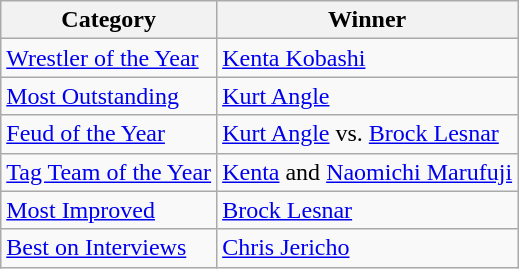<table class="wikitable">
<tr>
<th>Category</th>
<th>Winner</th>
</tr>
<tr>
<td><a href='#'>Wrestler of the Year</a></td>
<td><a href='#'>Kenta Kobashi</a></td>
</tr>
<tr>
<td><a href='#'>Most Outstanding</a></td>
<td><a href='#'>Kurt Angle</a></td>
</tr>
<tr>
<td><a href='#'>Feud of the Year</a></td>
<td><a href='#'>Kurt Angle</a> vs. <a href='#'>Brock Lesnar</a></td>
</tr>
<tr>
<td><a href='#'>Tag Team of the Year</a></td>
<td><a href='#'>Kenta</a> and <a href='#'>Naomichi Marufuji</a></td>
</tr>
<tr>
<td><a href='#'>Most Improved</a></td>
<td><a href='#'>Brock Lesnar</a></td>
</tr>
<tr>
<td><a href='#'>Best on Interviews</a></td>
<td><a href='#'>Chris Jericho</a></td>
</tr>
</table>
